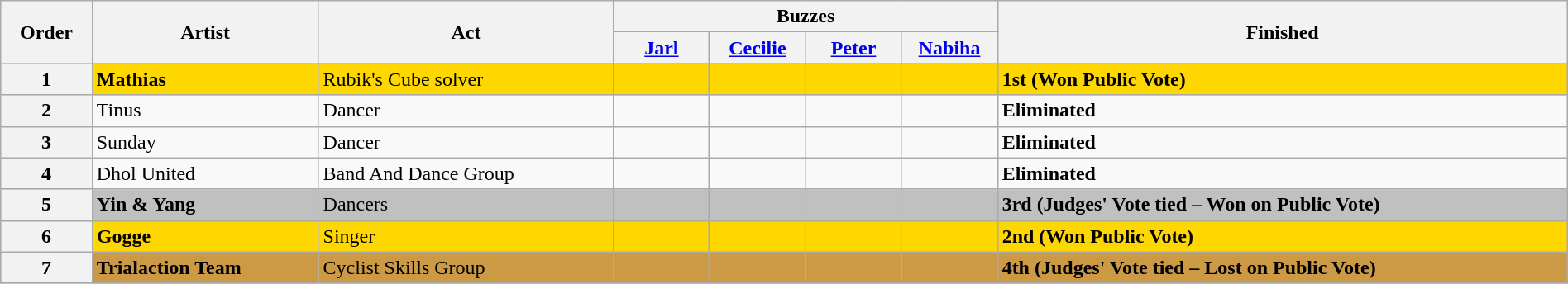<table class="wikitable sortable" width="100%">
<tr>
<th rowspan="2">Order</th>
<th rowspan="2" class="unsortable">Artist</th>
<th rowspan="2" class="unsortable">Act</th>
<th colspan="4" class="unsortable">Buzzes</th>
<th rowspan="2">Finished</th>
</tr>
<tr>
<th width="70"><a href='#'>Jarl</a></th>
<th width="70"><a href='#'>Cecilie</a></th>
<th width="70"><a href='#'>Peter</a></th>
<th width="70"><a href='#'>Nabiha</a></th>
</tr>
<tr style="background:gold;">
<th>1</th>
<td><strong>Mathias</strong></td>
<td>Rubik's Cube solver</td>
<td></td>
<td></td>
<td></td>
<td></td>
<td><strong>1st (Won Public Vote)</strong></td>
</tr>
<tr>
<th>2</th>
<td>Tinus</td>
<td>Dancer</td>
<td></td>
<td></td>
<td></td>
<td></td>
<td><strong>Eliminated</strong></td>
</tr>
<tr>
<th>3</th>
<td>Sunday</td>
<td>Dancer</td>
<td></td>
<td></td>
<td></td>
<td></td>
<td><strong>Eliminated</strong></td>
</tr>
<tr>
<th>4</th>
<td>Dhol United</td>
<td>Band And Dance Group</td>
<td></td>
<td></td>
<td></td>
<td></td>
<td><strong>Eliminated</strong></td>
</tr>
<tr style="background:silver;">
<th>5</th>
<td><strong>Yin & Yang</strong></td>
<td>Dancers</td>
<td align="center"></td>
<td align="center"></td>
<td></td>
<td></td>
<td><strong>3rd (Judges' Vote tied – Won on Public Vote)</strong></td>
</tr>
<tr style="background:gold;">
<th>6</th>
<td><strong>Gogge</strong></td>
<td>Singer</td>
<td></td>
<td></td>
<td></td>
<td></td>
<td><strong>2nd (Won Public Vote)</strong></td>
</tr>
<tr style="background:#c94;">
<th>7</th>
<td><strong>Trialaction Team</strong></td>
<td>Cyclist Skills Group</td>
<td></td>
<td></td>
<td align="center"></td>
<td align="center"></td>
<td><strong>4th (Judges' Vote tied – Lost on Public Vote)</strong></td>
</tr>
</table>
